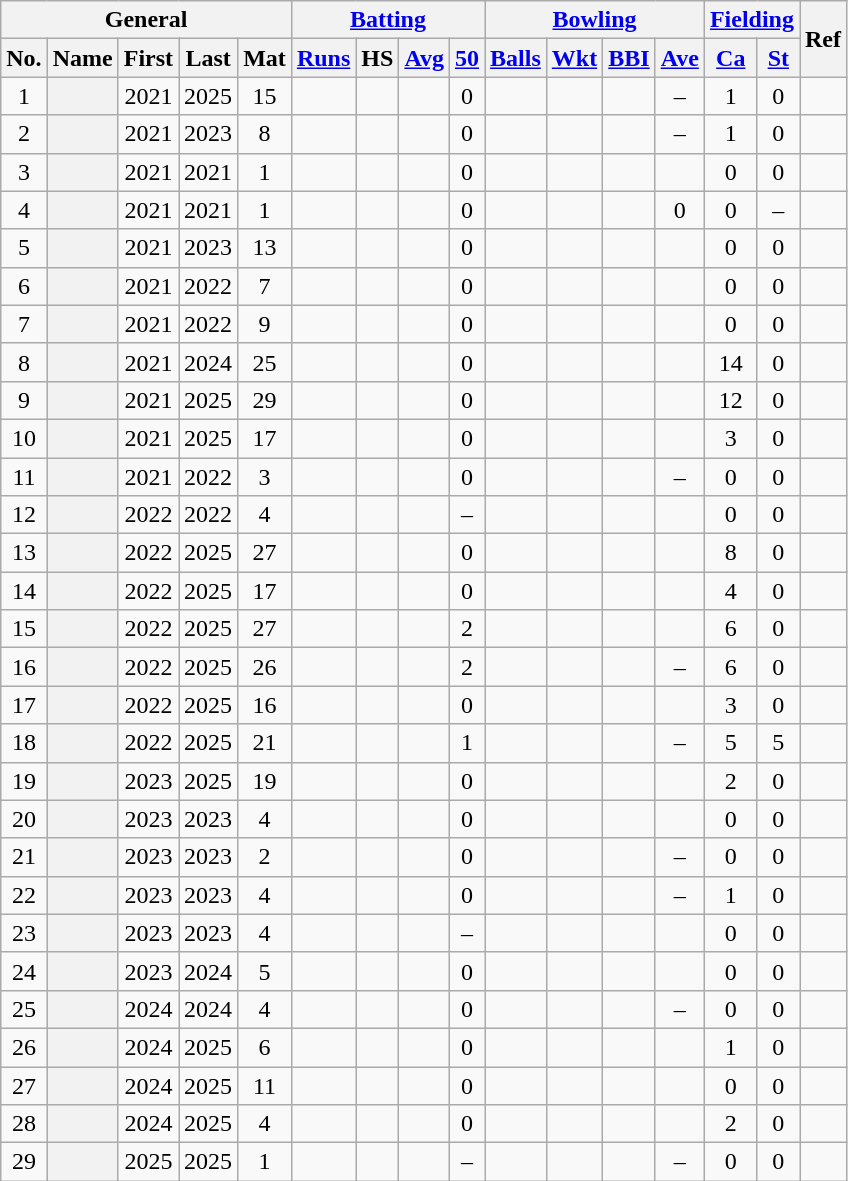<table class="wikitable plainrowheaders sortable">
<tr align="center">
<th scope="col" colspan=5 class="unsortable">General</th>
<th scope="col" colspan=4 class="unsortable"><a href='#'>Batting</a></th>
<th scope="col" colspan=4 class="unsortable"><a href='#'>Bowling</a></th>
<th scope="col" colspan=2 class="unsortable"><a href='#'>Fielding</a></th>
<th scope="col" rowspan=2 class="unsortable">Ref</th>
</tr>
<tr align="center">
<th scope="col">No.</th>
<th scope="col">Name</th>
<th scope="col">First</th>
<th scope="col">Last</th>
<th scope="col">Mat</th>
<th scope="col"><a href='#'>Runs</a></th>
<th scope="col">HS</th>
<th scope="col"><a href='#'>Avg</a></th>
<th scope="col"><a href='#'>50</a></th>
<th scope="col"><a href='#'>Balls</a></th>
<th scope="col"><a href='#'>Wkt</a></th>
<th scope="col"><a href='#'>BBI</a></th>
<th scope="col"><a href='#'>Ave</a></th>
<th scope="col"><a href='#'>Ca</a></th>
<th scope="col"><a href='#'>St</a></th>
</tr>
<tr align="center">
<td>1</td>
<th scope="row"></th>
<td>2021</td>
<td>2025</td>
<td>15</td>
<td></td>
<td></td>
<td></td>
<td>0</td>
<td></td>
<td></td>
<td></td>
<td>–</td>
<td>1</td>
<td>0</td>
<td></td>
</tr>
<tr align="center">
<td>2</td>
<th scope="row"></th>
<td>2021</td>
<td>2023</td>
<td>8</td>
<td></td>
<td></td>
<td></td>
<td>0</td>
<td></td>
<td></td>
<td></td>
<td>–</td>
<td>1</td>
<td>0</td>
<td></td>
</tr>
<tr align="center">
<td>3</td>
<th scope="row"></th>
<td>2021</td>
<td>2021</td>
<td>1</td>
<td></td>
<td></td>
<td></td>
<td>0</td>
<td></td>
<td></td>
<td></td>
<td></td>
<td>0</td>
<td>0</td>
<td></td>
</tr>
<tr align="center">
<td>4</td>
<th scope="row"></th>
<td>2021</td>
<td>2021</td>
<td>1</td>
<td></td>
<td></td>
<td></td>
<td>0</td>
<td></td>
<td></td>
<td></td>
<td>0</td>
<td>0</td>
<td>–</td>
<td></td>
</tr>
<tr align="center">
<td>5</td>
<th scope="row"></th>
<td>2021</td>
<td>2023</td>
<td>13</td>
<td></td>
<td></td>
<td></td>
<td>0</td>
<td></td>
<td></td>
<td></td>
<td></td>
<td>0</td>
<td>0</td>
<td></td>
</tr>
<tr align="center">
<td>6</td>
<th scope="row"></th>
<td>2021</td>
<td>2022</td>
<td>7</td>
<td></td>
<td></td>
<td></td>
<td>0</td>
<td></td>
<td></td>
<td></td>
<td></td>
<td>0</td>
<td>0</td>
<td></td>
</tr>
<tr align="center">
<td>7</td>
<th scope="row"></th>
<td>2021</td>
<td>2022</td>
<td>9</td>
<td></td>
<td></td>
<td></td>
<td>0</td>
<td></td>
<td></td>
<td></td>
<td></td>
<td>0</td>
<td>0</td>
<td></td>
</tr>
<tr align="center">
<td>8</td>
<th scope="row"></th>
<td>2021</td>
<td>2024</td>
<td>25</td>
<td></td>
<td></td>
<td></td>
<td>0</td>
<td></td>
<td></td>
<td></td>
<td></td>
<td>14</td>
<td>0</td>
<td></td>
</tr>
<tr align="center">
<td>9</td>
<th scope="row"></th>
<td>2021</td>
<td>2025</td>
<td>29</td>
<td></td>
<td></td>
<td></td>
<td>0</td>
<td></td>
<td></td>
<td></td>
<td></td>
<td>12</td>
<td>0</td>
<td></td>
</tr>
<tr align="center">
<td>10</td>
<th scope="row"></th>
<td>2021</td>
<td>2025</td>
<td>17</td>
<td></td>
<td></td>
<td></td>
<td>0</td>
<td></td>
<td></td>
<td></td>
<td></td>
<td>3</td>
<td>0</td>
<td></td>
</tr>
<tr align="center">
<td>11</td>
<th scope="row"></th>
<td>2021</td>
<td>2022</td>
<td>3</td>
<td></td>
<td></td>
<td></td>
<td>0</td>
<td></td>
<td></td>
<td></td>
<td>–</td>
<td>0</td>
<td>0</td>
<td></td>
</tr>
<tr align="center">
<td>12</td>
<th scope="row"></th>
<td>2022</td>
<td>2022</td>
<td>4</td>
<td></td>
<td></td>
<td></td>
<td>–</td>
<td></td>
<td></td>
<td></td>
<td></td>
<td>0</td>
<td>0</td>
<td></td>
</tr>
<tr align="center">
<td>13</td>
<th scope="row"></th>
<td>2022</td>
<td>2025</td>
<td>27</td>
<td></td>
<td></td>
<td></td>
<td>0</td>
<td></td>
<td></td>
<td></td>
<td></td>
<td>8</td>
<td>0</td>
<td></td>
</tr>
<tr align="center">
<td>14</td>
<th scope="row"></th>
<td>2022</td>
<td>2025</td>
<td>17</td>
<td></td>
<td></td>
<td></td>
<td>0</td>
<td></td>
<td></td>
<td></td>
<td></td>
<td>4</td>
<td>0</td>
<td></td>
</tr>
<tr align="center">
<td>15</td>
<th scope="row"></th>
<td>2022</td>
<td>2025</td>
<td>27</td>
<td></td>
<td></td>
<td></td>
<td>2</td>
<td></td>
<td></td>
<td></td>
<td></td>
<td>6</td>
<td>0</td>
<td></td>
</tr>
<tr align="center">
<td>16</td>
<th scope="row"></th>
<td>2022</td>
<td>2025</td>
<td>26</td>
<td></td>
<td></td>
<td></td>
<td>2</td>
<td></td>
<td></td>
<td></td>
<td>–</td>
<td>6</td>
<td>0</td>
<td></td>
</tr>
<tr align="center">
<td>17</td>
<th scope="row"></th>
<td>2022</td>
<td>2025</td>
<td>16</td>
<td></td>
<td></td>
<td></td>
<td>0</td>
<td></td>
<td></td>
<td></td>
<td></td>
<td>3</td>
<td>0</td>
<td></td>
</tr>
<tr align="center">
<td>18</td>
<th scope="row"></th>
<td>2022</td>
<td>2025</td>
<td>21</td>
<td></td>
<td></td>
<td></td>
<td>1</td>
<td></td>
<td></td>
<td></td>
<td>–</td>
<td>5</td>
<td>5</td>
<td></td>
</tr>
<tr align="center">
<td>19</td>
<th scope="row"></th>
<td>2023</td>
<td>2025</td>
<td>19</td>
<td></td>
<td></td>
<td></td>
<td>0</td>
<td></td>
<td></td>
<td></td>
<td></td>
<td>2</td>
<td>0</td>
<td></td>
</tr>
<tr align="center">
<td>20</td>
<th scope="row"></th>
<td>2023</td>
<td>2023</td>
<td>4</td>
<td></td>
<td></td>
<td></td>
<td>0</td>
<td></td>
<td></td>
<td></td>
<td></td>
<td>0</td>
<td>0</td>
<td></td>
</tr>
<tr align="center">
<td>21</td>
<th scope="row"></th>
<td>2023</td>
<td>2023</td>
<td>2</td>
<td></td>
<td></td>
<td></td>
<td>0</td>
<td></td>
<td></td>
<td></td>
<td>–</td>
<td>0</td>
<td>0</td>
<td></td>
</tr>
<tr align="center">
<td>22</td>
<th scope="row"></th>
<td>2023</td>
<td>2023</td>
<td>4</td>
<td></td>
<td></td>
<td></td>
<td>0</td>
<td></td>
<td></td>
<td></td>
<td>–</td>
<td>1</td>
<td>0</td>
<td></td>
</tr>
<tr align="center">
<td>23</td>
<th scope="row"></th>
<td>2023</td>
<td>2023</td>
<td>4</td>
<td></td>
<td></td>
<td></td>
<td>–</td>
<td></td>
<td></td>
<td></td>
<td></td>
<td>0</td>
<td>0</td>
<td></td>
</tr>
<tr align="center">
<td>24</td>
<th scope="row"></th>
<td>2023</td>
<td>2024</td>
<td>5</td>
<td></td>
<td></td>
<td></td>
<td>0</td>
<td></td>
<td></td>
<td></td>
<td></td>
<td>0</td>
<td>0</td>
<td></td>
</tr>
<tr align="center">
<td>25</td>
<th scope="row"></th>
<td>2024</td>
<td>2024</td>
<td>4</td>
<td></td>
<td></td>
<td></td>
<td>0</td>
<td></td>
<td></td>
<td></td>
<td>–</td>
<td>0</td>
<td>0</td>
<td></td>
</tr>
<tr align="center">
<td>26</td>
<th scope="row"></th>
<td>2024</td>
<td>2025</td>
<td>6</td>
<td></td>
<td></td>
<td></td>
<td>0</td>
<td></td>
<td></td>
<td></td>
<td></td>
<td>1</td>
<td>0</td>
<td></td>
</tr>
<tr align="center">
<td>27</td>
<th scope="row"></th>
<td>2024</td>
<td>2025</td>
<td>11</td>
<td></td>
<td></td>
<td></td>
<td>0</td>
<td></td>
<td></td>
<td></td>
<td></td>
<td>0</td>
<td>0</td>
<td></td>
</tr>
<tr align="center">
<td>28</td>
<th scope="row"></th>
<td>2024</td>
<td>2025</td>
<td>4</td>
<td></td>
<td></td>
<td></td>
<td>0</td>
<td></td>
<td></td>
<td></td>
<td></td>
<td>2</td>
<td>0</td>
<td></td>
</tr>
<tr align="center">
<td>29</td>
<th scope="row"></th>
<td>2025</td>
<td>2025</td>
<td>1</td>
<td></td>
<td></td>
<td></td>
<td>–</td>
<td></td>
<td></td>
<td></td>
<td>–</td>
<td>0</td>
<td>0</td>
<td></td>
</tr>
</table>
